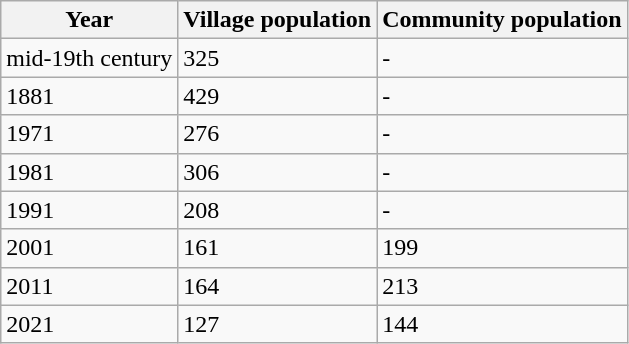<table class="wikitable">
<tr>
<th>Year</th>
<th>Village population</th>
<th>Community population</th>
</tr>
<tr>
<td>mid-19th century</td>
<td>325</td>
<td>-</td>
</tr>
<tr>
<td>1881</td>
<td>429</td>
<td>-</td>
</tr>
<tr>
<td>1971</td>
<td>276</td>
<td>-</td>
</tr>
<tr>
<td>1981</td>
<td>306</td>
<td>-</td>
</tr>
<tr>
<td>1991</td>
<td>208</td>
<td>-</td>
</tr>
<tr>
<td>2001</td>
<td>161</td>
<td>199</td>
</tr>
<tr>
<td>2011</td>
<td>164</td>
<td>213</td>
</tr>
<tr>
<td>2021</td>
<td>127</td>
<td>144</td>
</tr>
</table>
